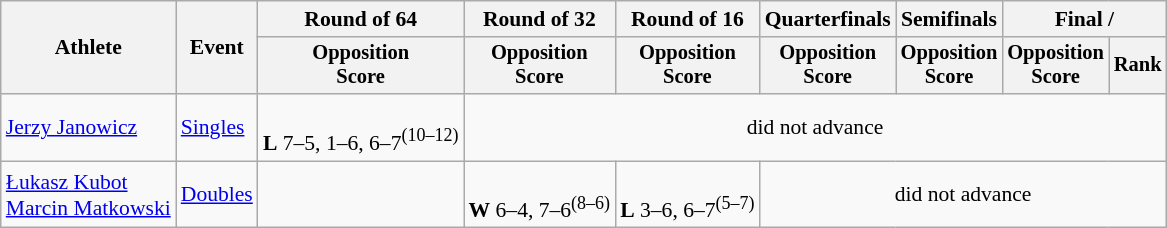<table class=wikitable style="font-size:90%">
<tr>
<th rowspan="2">Athlete</th>
<th rowspan="2">Event</th>
<th>Round of 64</th>
<th>Round of 32</th>
<th>Round of 16</th>
<th>Quarterfinals</th>
<th>Semifinals</th>
<th colspan=2>Final / </th>
</tr>
<tr style="font-size:95%">
<th>Opposition<br>Score</th>
<th>Opposition<br>Score</th>
<th>Opposition<br>Score</th>
<th>Opposition<br>Score</th>
<th>Opposition<br>Score</th>
<th>Opposition<br>Score</th>
<th>Rank</th>
</tr>
<tr align=center>
<td align=left><a href='#'>Jerzy Janowicz</a></td>
<td align=left><a href='#'>Singles</a></td>
<td><br><strong>L</strong> 7–5, 1–6, 6–7<sup>(10–12)</sup></td>
<td colspan=6>did not advance</td>
</tr>
<tr align=center>
<td align=left><a href='#'>Łukasz Kubot</a><br><a href='#'>Marcin Matkowski</a></td>
<td align=left><a href='#'>Doubles</a></td>
<td></td>
<td><br> <strong>W</strong> 6–4, 7–6<sup>(8–6)</sup></td>
<td><br> <strong>L</strong> 3–6, 6–7<sup>(5–7)</sup></td>
<td colspan=5>did not advance</td>
</tr>
</table>
